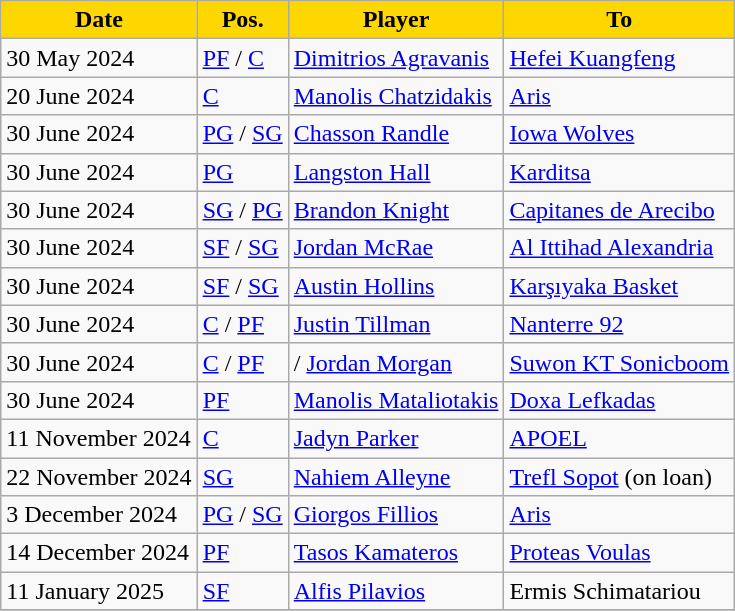<table class="wikitable">
<tr>
<th style="color:black; background:#FFD700;">Date</th>
<th style="color:black; background:#FFD700;">Pos.</th>
<th style="color:black; background:#FFD700;">Player</th>
<th style="color:black; background:#FFD700;">To</th>
</tr>
<tr>
<td>30 May 2024</td>
<td><a href='#'>PF</a> / <a href='#'>C</a></td>
<td> <a href='#'>Dimitrios Agravanis</a></td>
<td> <a href='#'>Hefei Kuangfeng</a></td>
</tr>
<tr>
<td>20 June 2024</td>
<td><a href='#'>C</a></td>
<td> <a href='#'>Manolis Chatzidakis</a></td>
<td> <a href='#'>Aris</a></td>
</tr>
<tr>
<td>30 June 2024</td>
<td><a href='#'>PG</a> / <a href='#'>SG</a></td>
<td> <a href='#'>Chasson Randle</a></td>
<td> <a href='#'>Iowa Wolves</a></td>
</tr>
<tr>
<td>30 June 2024</td>
<td><a href='#'>PG</a></td>
<td> <a href='#'>Langston Hall</a></td>
<td> <a href='#'>Karditsa</a></td>
</tr>
<tr>
<td>30 June 2024</td>
<td><a href='#'>SG</a> / <a href='#'>PG</a></td>
<td> <a href='#'>Brandon Knight</a></td>
<td> <a href='#'>Capitanes de Arecibo</a></td>
</tr>
<tr>
<td>30 June 2024</td>
<td><a href='#'>SF</a> / <a href='#'>SG</a></td>
<td> <a href='#'>Jordan McRae</a></td>
<td> <a href='#'>Al Ittihad Alexandria</a></td>
</tr>
<tr>
<td>30 June 2024</td>
<td><a href='#'>SF</a> / <a href='#'>SG</a></td>
<td> <a href='#'>Austin Hollins</a></td>
<td> <a href='#'>Karşıyaka Basket</a></td>
</tr>
<tr>
<td>30 June 2024</td>
<td><a href='#'>C</a> / <a href='#'>PF</a></td>
<td> <a href='#'>Justin Tillman</a></td>
<td> <a href='#'>Nanterre 92</a></td>
</tr>
<tr>
<td>30 June 2024</td>
<td><a href='#'>C</a> / <a href='#'>PF</a></td>
<td> /  <a href='#'>Jordan Morgan</a></td>
<td> <a href='#'>Suwon KT Sonicboom</a></td>
</tr>
<tr>
<td>30 June 2024</td>
<td><a href='#'>PF</a></td>
<td> <a href='#'>Manolis Mataliotakis</a></td>
<td> <a href='#'>Doxa Lefkadas</a></td>
</tr>
<tr>
<td>11 November 2024</td>
<td><a href='#'>C</a></td>
<td> <a href='#'>Jadyn Parker</a></td>
<td> <a href='#'>APOEL</a></td>
</tr>
<tr>
<td>22 November 2024</td>
<td><a href='#'>SG</a></td>
<td> <a href='#'>Nahiem Alleyne</a></td>
<td> <a href='#'>Trefl Sopot</a> (on loan)</td>
</tr>
<tr>
<td>3 December 2024</td>
<td><a href='#'>PG</a> / <a href='#'>SG</a></td>
<td> <a href='#'>Giorgos Fillios</a></td>
<td> <a href='#'>Aris</a></td>
</tr>
<tr>
<td>14 December 2024</td>
<td><a href='#'>PF</a></td>
<td> <a href='#'>Tasos Kamateros</a></td>
<td> <a href='#'>Proteas Voulas</a></td>
</tr>
<tr>
<td>11 January 2025</td>
<td><a href='#'>SF</a></td>
<td> <a href='#'>Alfis Pilavios</a></td>
<td> Ermis Schimatariou</td>
</tr>
<tr>
</tr>
</table>
